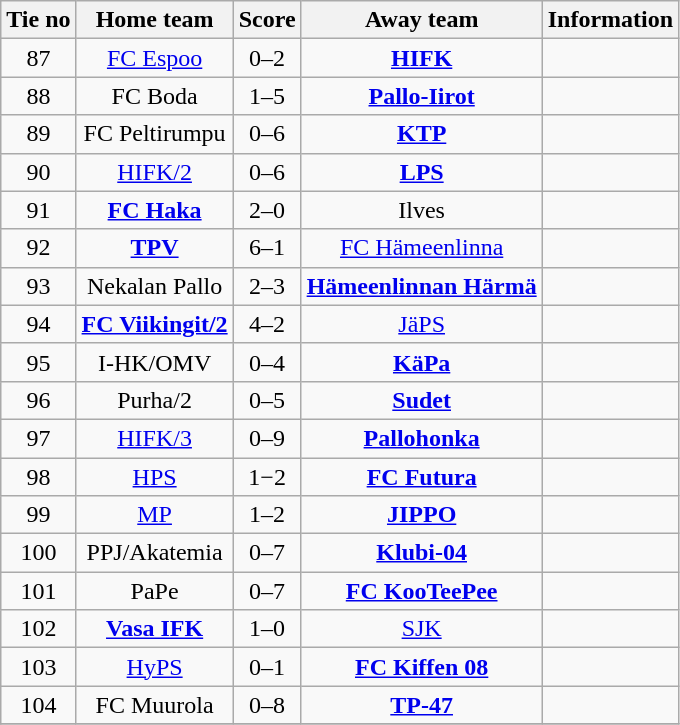<table class="wikitable" style="text-align:center">
<tr>
<th style= width="40px">Tie no</th>
<th style= width="150px">Home team</th>
<th style= width="60px">Score</th>
<th style= width="150px">Away team</th>
<th style= width="30px">Information</th>
</tr>
<tr>
<td>87</td>
<td><a href='#'>FC Espoo</a></td>
<td>0–2</td>
<td><strong><a href='#'>HIFK</a></strong></td>
<td></td>
</tr>
<tr>
<td>88</td>
<td>FC Boda</td>
<td>1–5</td>
<td><strong><a href='#'>Pallo-Iirot</a></strong></td>
<td></td>
</tr>
<tr>
<td>89</td>
<td>FC Peltirumpu</td>
<td>0–6</td>
<td><strong><a href='#'>KTP</a></strong></td>
<td></td>
</tr>
<tr>
<td>90</td>
<td><a href='#'>HIFK/2</a></td>
<td>0–6</td>
<td><strong><a href='#'>LPS</a></strong></td>
<td></td>
</tr>
<tr>
<td>91</td>
<td><strong><a href='#'>FC Haka</a></strong></td>
<td>2–0</td>
<td>Ilves</td>
<td></td>
</tr>
<tr>
<td>92</td>
<td><strong><a href='#'>TPV</a></strong></td>
<td>6–1</td>
<td><a href='#'>FC Hämeenlinna</a></td>
<td></td>
</tr>
<tr>
<td>93</td>
<td>Nekalan Pallo</td>
<td>2–3</td>
<td><strong><a href='#'>Hämeenlinnan Härmä</a></strong></td>
<td></td>
</tr>
<tr>
<td>94</td>
<td><strong><a href='#'>FC Viikingit/2</a></strong></td>
<td>4–2 </td>
<td><a href='#'>JäPS</a></td>
<td></td>
</tr>
<tr>
<td>95</td>
<td>I-HK/OMV</td>
<td>0–4</td>
<td><strong><a href='#'>KäPa</a></strong></td>
<td></td>
</tr>
<tr>
<td>96</td>
<td>Purha/2</td>
<td>0–5</td>
<td><strong><a href='#'>Sudet</a></strong></td>
<td></td>
</tr>
<tr>
<td>97</td>
<td><a href='#'>HIFK/3</a></td>
<td>0–9</td>
<td><strong><a href='#'>Pallohonka</a></strong></td>
<td></td>
</tr>
<tr>
<td>98</td>
<td><a href='#'>HPS</a></td>
<td>1−2</td>
<td><strong><a href='#'>FC Futura</a></strong></td>
<td></td>
</tr>
<tr>
<td>99</td>
<td><a href='#'>MP</a></td>
<td>1–2</td>
<td><strong><a href='#'>JIPPO</a></strong></td>
<td></td>
</tr>
<tr>
<td>100</td>
<td>PPJ/Akatemia</td>
<td>0–7</td>
<td><strong><a href='#'>Klubi-04</a></strong></td>
<td></td>
</tr>
<tr>
<td>101</td>
<td>PaPe</td>
<td>0–7</td>
<td><strong><a href='#'>FC KooTeePee</a></strong></td>
<td></td>
</tr>
<tr>
<td>102</td>
<td><strong><a href='#'>Vasa IFK</a></strong></td>
<td>1–0</td>
<td><a href='#'>SJK</a></td>
<td></td>
</tr>
<tr>
<td>103</td>
<td><a href='#'>HyPS</a></td>
<td>0–1</td>
<td><strong><a href='#'>FC Kiffen 08</a></strong></td>
<td></td>
</tr>
<tr>
<td>104</td>
<td>FC Muurola</td>
<td>0–8</td>
<td><strong><a href='#'>TP-47</a></strong></td>
<td></td>
</tr>
<tr>
</tr>
</table>
